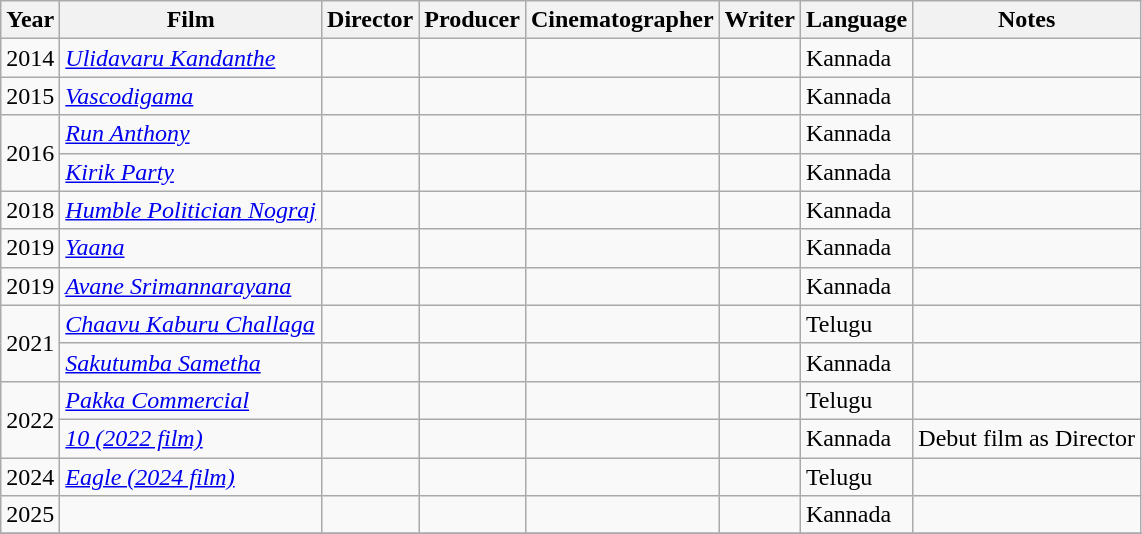<table class="wikitable">
<tr>
<th>Year</th>
<th>Film</th>
<th>Director</th>
<th>Producer</th>
<th>Cinematographer</th>
<th>Writer</th>
<th>Language</th>
<th class="unsortable">Notes</th>
</tr>
<tr>
<td rowspan="1">2014</td>
<td><em><a href='#'>Ulidavaru Kandanthe</a></em></td>
<td></td>
<td></td>
<td></td>
<td></td>
<td>Kannada</td>
<td></td>
</tr>
<tr>
<td rowspan="1">2015</td>
<td><em><a href='#'>Vascodigama</a></em></td>
<td></td>
<td></td>
<td></td>
<td></td>
<td>Kannada</td>
<td></td>
</tr>
<tr>
<td rowspan="2">2016</td>
<td><em><a href='#'>Run Anthony</a></em></td>
<td></td>
<td></td>
<td></td>
<td></td>
<td>Kannada</td>
<td></td>
</tr>
<tr>
<td><em><a href='#'>Kirik Party</a></em></td>
<td></td>
<td></td>
<td></td>
<td></td>
<td>Kannada</td>
<td></td>
</tr>
<tr>
<td rowspan="1">2018</td>
<td><em><a href='#'>Humble Politician Nograj</a></em></td>
<td></td>
<td></td>
<td></td>
<td></td>
<td>Kannada</td>
<td></td>
</tr>
<tr>
<td rowspan="1">2019</td>
<td><em><a href='#'>Yaana</a></em></td>
<td></td>
<td></td>
<td></td>
<td></td>
<td>Kannada</td>
<td></td>
</tr>
<tr>
<td rowspan="1">2019</td>
<td><em><a href='#'>Avane Srimannarayana</a></em></td>
<td></td>
<td></td>
<td></td>
<td></td>
<td>Kannada</td>
<td></td>
</tr>
<tr>
<td rowspan="2">2021</td>
<td><em><a href='#'>Chaavu Kaburu Challaga</a></em></td>
<td></td>
<td></td>
<td></td>
<td></td>
<td>Telugu</td>
<td></td>
</tr>
<tr>
<td><em><a href='#'>Sakutumba Sametha</a></em></td>
<td></td>
<td></td>
<td></td>
<td></td>
<td>Kannada</td>
<td></td>
</tr>
<tr>
<td rowspan="2">2022</td>
<td><em><a href='#'>Pakka Commercial</a></em></td>
<td></td>
<td></td>
<td></td>
<td></td>
<td>Telugu</td>
<td></td>
</tr>
<tr>
<td><em><a href='#'>10 (2022 film)</a></em></td>
<td></td>
<td></td>
<td></td>
<td></td>
<td>Kannada</td>
<td>Debut film as Director</td>
</tr>
<tr>
<td rowspan="1">2024</td>
<td><em><a href='#'>Eagle (2024 film)</a></em></td>
<td></td>
<td></td>
<td></td>
<td></td>
<td>Telugu</td>
<td></td>
</tr>
<tr>
<td rowspan="1">2025</td>
<td><em></em></td>
<td></td>
<td></td>
<td></td>
<td></td>
<td>Kannada</td>
<td></td>
</tr>
<tr>
</tr>
</table>
